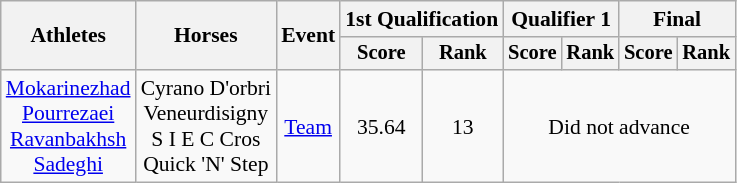<table class=wikitable style="font-size:90%">
<tr>
<th rowspan="2">Athletes</th>
<th rowspan="2">Horses</th>
<th rowspan="2">Event</th>
<th colspan="2">1st Qualification</th>
<th colspan="2">Qualifier 1</th>
<th colspan="2">Final</th>
</tr>
<tr style="font-size:95%">
<th>Score</th>
<th>Rank</th>
<th>Score</th>
<th>Rank</th>
<th>Score</th>
<th>Rank</th>
</tr>
<tr align=center>
<td><a href='#'>Mokarinezhad</a><br><a href='#'>Pourrezaei</a><br><a href='#'>Ravanbakhsh</a><br><a href='#'>Sadeghi</a></td>
<td>Cyrano D'orbri<br>Veneurdisigny<br>S I E C Cros<br>Quick 'N' Step</td>
<td><a href='#'>Team</a></td>
<td>35.64</td>
<td>13</td>
<td colspan=6>Did not advance</td>
</tr>
</table>
